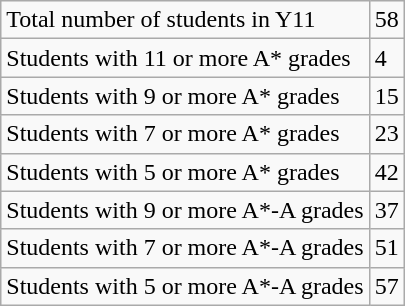<table class="wikitable">
<tr>
<td>Total number of students in Y11</td>
<td>58</td>
</tr>
<tr>
<td>Students with 11 or more A* grades</td>
<td>4</td>
</tr>
<tr>
<td>Students with 9 or more A* grades</td>
<td>15</td>
</tr>
<tr>
<td>Students with 7 or more A* grades</td>
<td>23</td>
</tr>
<tr>
<td>Students with 5 or more A* grades</td>
<td>42</td>
</tr>
<tr>
<td>Students with 9 or more A*-A grades</td>
<td>37</td>
</tr>
<tr>
<td>Students with 7 or more A*-A grades</td>
<td>51</td>
</tr>
<tr>
<td>Students with 5 or more A*-A grades</td>
<td>57</td>
</tr>
</table>
